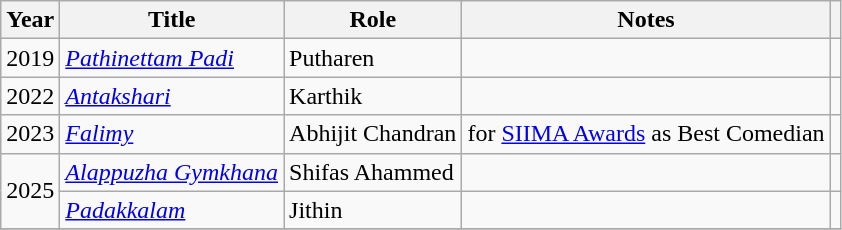<table class="wikitable sortable">
<tr>
<th>Year</th>
<th>Title</th>
<th>Role</th>
<th>Notes</th>
<th></th>
</tr>
<tr>
<td>2019</td>
<td><em><a href='#'>Pathinettam Padi</a></em></td>
<td>Putharen</td>
<td></td>
<td></td>
</tr>
<tr>
<td>2022</td>
<td><em><a href='#'>Antakshari</a></em></td>
<td>Karthik</td>
<td></td>
<td></td>
</tr>
<tr>
<td>2023</td>
<td><em><a href='#'>Falimy</a></em></td>
<td>Abhijit Chandran</td>
<td> for <a href='#'>SIIMA Awards</a> as Best Comedian</td>
<td></td>
</tr>
<tr>
<td rowspan="2">2025</td>
<td><em><a href='#'>Alappuzha Gymkhana</a></em></td>
<td>Shifas Ahammed</td>
<td></td>
<td></td>
</tr>
<tr>
<td><em><a href='#'>Padakkalam</a></em></td>
<td>Jithin</td>
<td></td>
<td></td>
</tr>
<tr>
</tr>
</table>
